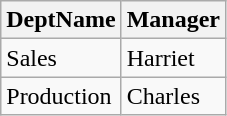<table class="wikitable">
<tr>
<th>DeptName</th>
<th>Manager</th>
</tr>
<tr>
<td>Sales</td>
<td>Harriet</td>
</tr>
<tr>
<td>Production</td>
<td>Charles</td>
</tr>
</table>
